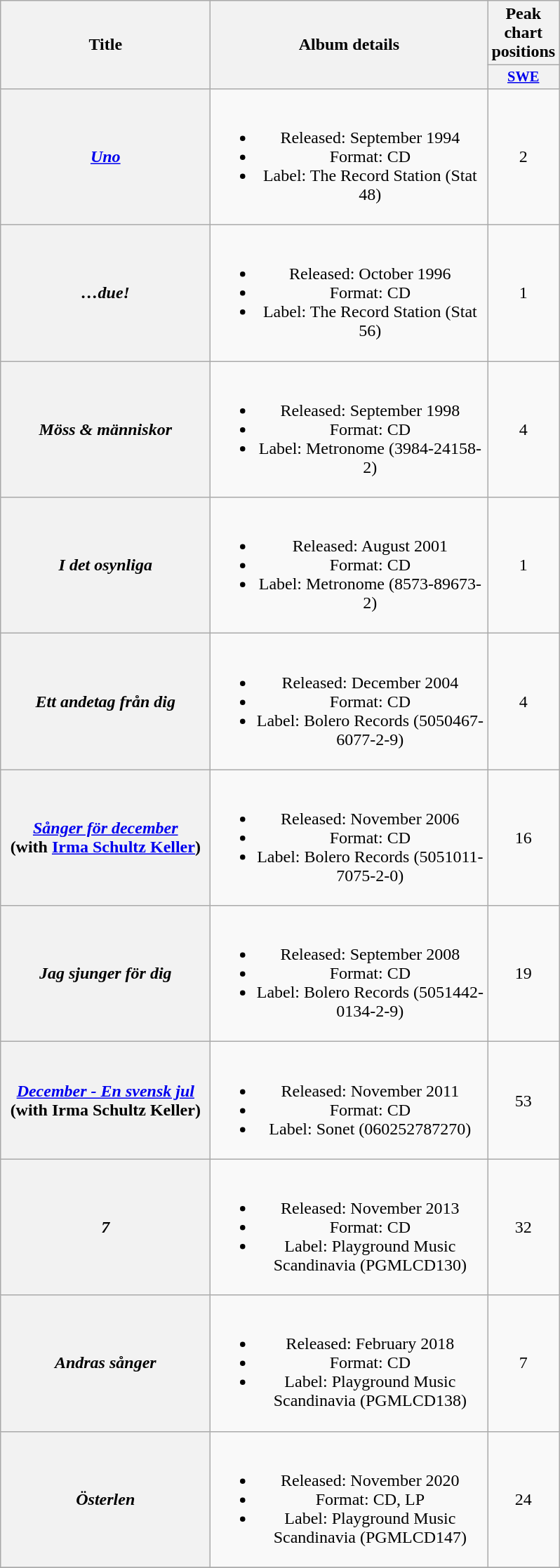<table class="wikitable plainrowheaders" style="text-align:center;" border="1">
<tr>
<th scope="col" rowspan="2" style="width:12em;">Title</th>
<th scope="col" rowspan="2" style="width:16em;">Album details</th>
<th scope="col" colspan="1">Peak chart<br>positions</th>
</tr>
<tr>
<th scope="col" style="width:3em; font-size:85%"><a href='#'>SWE</a><br></th>
</tr>
<tr>
<th scope="row"><em><a href='#'>Uno</a></em></th>
<td><br><ul><li>Released: September 1994</li><li>Format: CD</li><li>Label: The Record Station (Stat 48)</li></ul></td>
<td>2</td>
</tr>
<tr>
<th scope="row"><em>…due!</em></th>
<td><br><ul><li>Released: October 1996</li><li>Format: CD</li><li>Label: The Record Station (Stat 56)</li></ul></td>
<td>1</td>
</tr>
<tr>
<th scope="row"><em>Möss & människor</em></th>
<td><br><ul><li>Released: September 1998</li><li>Format: CD</li><li>Label: Metronome (3984-24158-2)</li></ul></td>
<td>4</td>
</tr>
<tr>
<th scope="row"><em>I det osynliga</em></th>
<td><br><ul><li>Released: August 2001</li><li>Format: CD</li><li>Label: Metronome (8573-89673-2)</li></ul></td>
<td>1</td>
</tr>
<tr>
<th scope="row"><em>Ett andetag från dig</em></th>
<td><br><ul><li>Released: December 2004</li><li>Format: CD</li><li>Label: Bolero Records (5050467-6077-2-9)</li></ul></td>
<td>4</td>
</tr>
<tr>
<th scope="row"><em><a href='#'>Sånger för december</a></em> <br> (with <a href='#'>Irma Schultz Keller</a>)</th>
<td><br><ul><li>Released: November 2006</li><li>Format: CD</li><li>Label: Bolero Records (5051011-7075-2-0)</li></ul></td>
<td>16</td>
</tr>
<tr>
<th scope="row"><em>Jag sjunger för dig</em></th>
<td><br><ul><li>Released: September 2008</li><li>Format: CD</li><li>Label: Bolero Records (5051442-0134-2-9)</li></ul></td>
<td>19</td>
</tr>
<tr>
<th scope="row"><em><a href='#'>December - En svensk jul</a></em> <br> (with Irma Schultz Keller)</th>
<td><br><ul><li>Released: November 2011</li><li>Format: CD</li><li>Label: Sonet (060252787270)</li></ul></td>
<td>53</td>
</tr>
<tr>
<th scope="row"><em>7</em></th>
<td><br><ul><li>Released: November 2013</li><li>Format: CD</li><li>Label: Playground Music Scandinavia (PGMLCD130)</li></ul></td>
<td>32</td>
</tr>
<tr>
<th scope="row"><em>Andras sånger</em></th>
<td><br><ul><li>Released: February 2018</li><li>Format: CD</li><li>Label: Playground Music Scandinavia (PGMLCD138)</li></ul></td>
<td>7</td>
</tr>
<tr>
<th scope="row"><em>Österlen</em></th>
<td><br><ul><li>Released: November 2020</li><li>Format: CD, LP</li><li>Label: Playground Music Scandinavia (PGMLCD147)</li></ul></td>
<td>24</td>
</tr>
<tr>
</tr>
</table>
